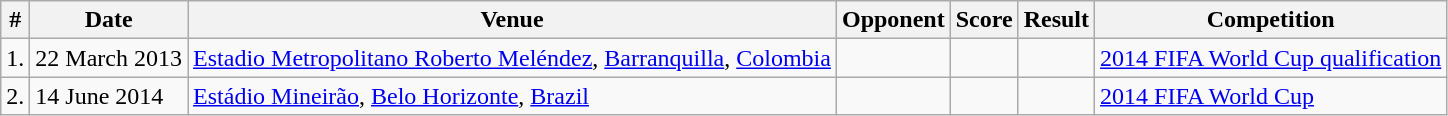<table class="wikitable collapsible">
<tr>
<th>#</th>
<th>Date</th>
<th>Venue</th>
<th>Opponent</th>
<th>Score</th>
<th>Result</th>
<th>Competition</th>
</tr>
<tr>
<td>1.</td>
<td>22 March 2013</td>
<td><a href='#'>Estadio Metropolitano Roberto Meléndez</a>, <a href='#'>Barranquilla</a>, <a href='#'>Colombia</a></td>
<td></td>
<td></td>
<td></td>
<td><a href='#'>2014 FIFA World Cup qualification</a></td>
</tr>
<tr>
<td>2.</td>
<td>14 June 2014</td>
<td><a href='#'>Estádio Mineirão</a>, <a href='#'>Belo Horizonte</a>, <a href='#'>Brazil</a></td>
<td></td>
<td></td>
<td></td>
<td><a href='#'>2014 FIFA World Cup</a></td>
</tr>
</table>
